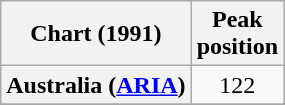<table class="wikitable sortable plainrowheaders">
<tr>
<th scope="col">Chart (1991)</th>
<th scope="col">Peak<br>position</th>
</tr>
<tr>
<th scope="row">Australia (<a href='#'>ARIA</a>)</th>
<td align="center">122</td>
</tr>
<tr>
</tr>
<tr>
</tr>
<tr>
</tr>
<tr>
</tr>
</table>
